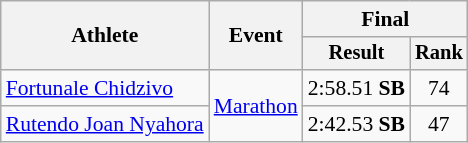<table class="wikitable" style="font-size:90%">
<tr>
<th rowspan="2">Athlete</th>
<th rowspan="2">Event</th>
<th colspan="2">Final</th>
</tr>
<tr style="font-size:95%">
<th>Result</th>
<th>Rank</th>
</tr>
<tr style=text-align:center>
<td style=text-align:left><a href='#'>Fortunale Chidzivo</a></td>
<td style=text-align:left rowspan=2><a href='#'>Marathon</a></td>
<td>2:58.51 <strong>SB</strong></td>
<td>74</td>
</tr>
<tr style=text-align:center>
<td style=text-align:left><a href='#'>Rutendo Joan Nyahora</a></td>
<td>2:42.53 <strong>SB</strong></td>
<td>47</td>
</tr>
</table>
